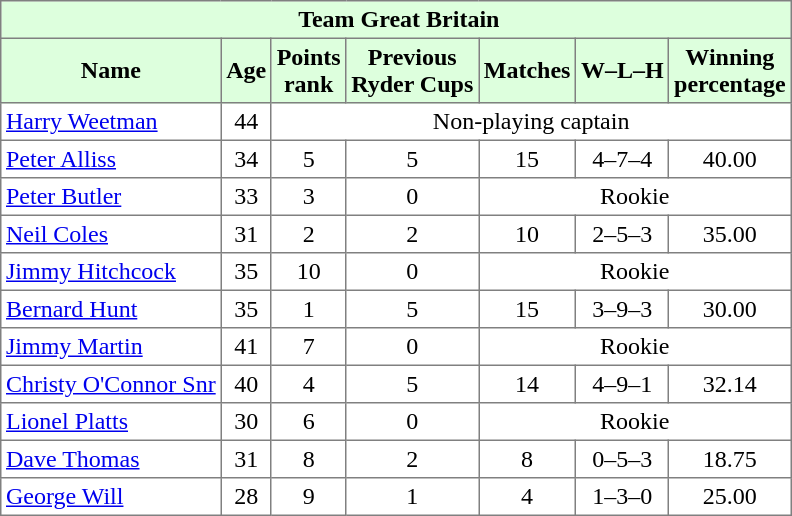<table border="1" cellpadding="3" style="border-collapse: collapse;text-align:center">
<tr style="background:#dfd;">
<td colspan="7"> <strong>Team Great Britain</strong></td>
</tr>
<tr style="background:#dfd;">
<th>Name</th>
<th>Age</th>
<th>Points<br>rank</th>
<th>Previous<br>Ryder Cups</th>
<th>Matches</th>
<th>W–L–H</th>
<th>Winning<br>percentage</th>
</tr>
<tr>
<td align=left> <a href='#'>Harry Weetman</a></td>
<td>44</td>
<td colspan="5">Non-playing captain</td>
</tr>
<tr>
<td align=left> <a href='#'>Peter Alliss</a></td>
<td>34</td>
<td>5</td>
<td>5</td>
<td>15</td>
<td>4–7–4</td>
<td>40.00</td>
</tr>
<tr>
<td align=left> <a href='#'>Peter Butler</a></td>
<td>33</td>
<td>3</td>
<td>0</td>
<td colspan="3">Rookie</td>
</tr>
<tr>
<td align=left> <a href='#'>Neil Coles</a></td>
<td>31</td>
<td>2</td>
<td>2</td>
<td>10</td>
<td>2–5–3</td>
<td>35.00</td>
</tr>
<tr>
<td align=left> <a href='#'>Jimmy Hitchcock</a></td>
<td>35</td>
<td>10</td>
<td>0</td>
<td colspan="3">Rookie</td>
</tr>
<tr>
<td align=left> <a href='#'>Bernard Hunt</a></td>
<td>35</td>
<td>1</td>
<td>5</td>
<td>15</td>
<td>3–9–3</td>
<td>30.00</td>
</tr>
<tr>
<td align=left> <a href='#'>Jimmy Martin</a></td>
<td>41</td>
<td>7</td>
<td>0</td>
<td colspan="3">Rookie</td>
</tr>
<tr>
<td align=left> <a href='#'>Christy O'Connor Snr</a></td>
<td>40</td>
<td>4</td>
<td>5</td>
<td>14</td>
<td>4–9–1</td>
<td>32.14</td>
</tr>
<tr>
<td align=left> <a href='#'>Lionel Platts</a></td>
<td>30</td>
<td>6</td>
<td>0</td>
<td colspan="3">Rookie</td>
</tr>
<tr>
<td align=left> <a href='#'>Dave Thomas</a></td>
<td>31</td>
<td>8</td>
<td>2</td>
<td>8</td>
<td>0–5–3</td>
<td>18.75</td>
</tr>
<tr>
<td align=left> <a href='#'>George Will</a></td>
<td>28</td>
<td>9</td>
<td>1</td>
<td>4</td>
<td>1–3–0</td>
<td>25.00</td>
</tr>
</table>
